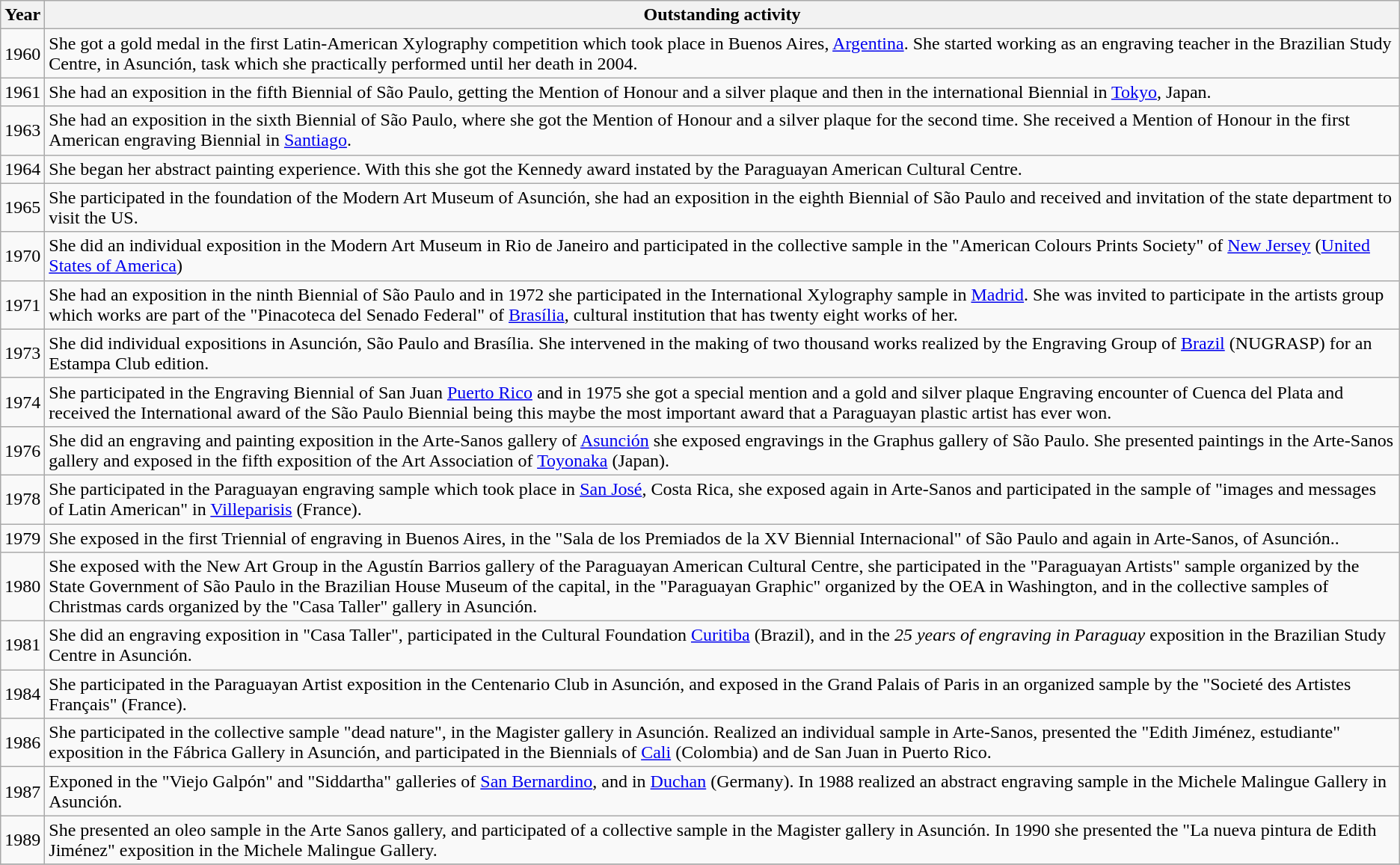<table class="wikitable">
<tr>
<th>Year</th>
<th>Outstanding activity</th>
</tr>
<tr ------>
<td>1960</td>
<td>She got a gold medal in the first Latin-American Xylography competition which took place in Buenos Aires, <a href='#'>Argentina</a>. She started working as an engraving teacher in the Brazilian Study Centre, in Asunción, task which she practically performed until her death in 2004.</td>
</tr>
<tr -------->
<td>1961</td>
<td>She had an exposition in the fifth Biennial of São Paulo, getting the Mention of Honour and a silver plaque and then in the international Biennial in <a href='#'>Tokyo</a>, Japan.</td>
</tr>
<tr -------->
<td>1963</td>
<td>She had an exposition in the sixth Biennial of São Paulo, where she got the Mention of Honour and a silver plaque for the second time. She received a Mention of Honour in the first American engraving Biennial in <a href='#'>Santiago</a>.</td>
</tr>
<tr -------->
<td>1964</td>
<td>She began her abstract painting experience. With this she got the Kennedy award instated by the Paraguayan American Cultural Centre.</td>
</tr>
<tr -------->
<td>1965</td>
<td>She participated in the foundation of the Modern Art Museum of Asunción, she had an exposition in the eighth Biennial of São Paulo and received and invitation of the state department to visit the US.</td>
</tr>
<tr -------->
<td>1970</td>
<td>She did an individual exposition in the Modern Art Museum in Rio de Janeiro and participated in the collective sample in the "American Colours Prints Society" of <a href='#'>New Jersey</a> (<a href='#'>United States of America</a>)</td>
</tr>
<tr -------->
<td>1971</td>
<td>She had an exposition in the ninth Biennial of São Paulo and in 1972 she participated in the International Xylography sample in <a href='#'>Madrid</a>. She was invited to participate in the artists group which works are part of the "Pinacoteca del Senado Federal" of <a href='#'>Brasília</a>, cultural institution that has twenty eight works of her.</td>
</tr>
<tr -------->
<td>1973</td>
<td>She did individual expositions in Asunción, São Paulo and Brasília. She intervened in the making of two thousand works realized by the Engraving Group of <a href='#'>Brazil</a> (NUGRASP) for an Estampa Club edition.</td>
</tr>
<tr -------->
<td>1974</td>
<td>She participated in the Engraving Biennial of San Juan <a href='#'>Puerto Rico</a> and in 1975 she got a special mention and a gold and silver plaque Engraving encounter of Cuenca del Plata and received the International award of the São Paulo Biennial being this maybe the most important award that a Paraguayan plastic artist has ever won.</td>
</tr>
<tr -------->
<td>1976</td>
<td>She did an engraving and painting exposition in the Arte-Sanos gallery of <a href='#'>Asunción</a> she exposed engravings in the Graphus gallery of São Paulo. She presented paintings in the Arte-Sanos gallery and exposed in the fifth exposition of the Art Association of <a href='#'>Toyonaka</a> (Japan).</td>
</tr>
<tr -------->
<td>1978</td>
<td>She participated in the Paraguayan engraving sample which took place in <a href='#'>San José</a>, Costa Rica, she exposed again in Arte-Sanos and participated in the sample of "images and messages of Latin American" in <a href='#'>Villeparisis</a> (France).</td>
</tr>
<tr -------->
<td>1979</td>
<td>She exposed in the first Triennial of engraving in Buenos Aires, in the "Sala de los Premiados de la XV Biennial Internacional" of São Paulo and again in Arte-Sanos, of Asunción..</td>
</tr>
<tr -------->
<td>1980</td>
<td>She exposed with the New Art Group in the Agustín Barrios gallery of the Paraguayan American Cultural Centre, she participated in the "Paraguayan Artists" sample organized by the State Government of São Paulo in the Brazilian House Museum of the capital, in the "Paraguayan Graphic" organized by the OEA in Washington, and in the collective samples of Christmas cards organized by the "Casa Taller" gallery in Asunción.</td>
</tr>
<tr -------->
<td>1981</td>
<td>She did an engraving exposition in "Casa Taller", participated in the Cultural Foundation <a href='#'>Curitiba</a> (Brazil), and in the <em>25 years of engraving in Paraguay</em> exposition in the Brazilian Study Centre in Asunción.</td>
</tr>
<tr -------->
<td>1984</td>
<td>She participated in the Paraguayan Artist exposition in the Centenario Club in Asunción, and exposed in the Grand Palais of Paris in an organized sample by the "Societé des Artistes Français" (France).</td>
</tr>
<tr -------->
<td>1986</td>
<td>She participated in the collective sample "dead nature", in the Magister gallery in Asunción. Realized an individual sample in Arte-Sanos, presented the "Edith Jiménez, estudiante" exposition in the Fábrica Gallery in Asunción, and participated in the Biennials of <a href='#'>Cali</a> (Colombia) and de San Juan in Puerto Rico.</td>
</tr>
<tr -------->
<td>1987</td>
<td>Exponed in the "Viejo Galpón" and "Siddartha" galleries of <a href='#'>San Bernardino</a>, and in <a href='#'>Duchan</a> (Germany). In 1988 realized an abstract engraving sample in the Michele Malingue Gallery in Asunción.</td>
</tr>
<tr -------->
<td>1989</td>
<td>She presented an oleo sample in the  Arte Sanos  gallery, and participated of a collective sample in the Magister gallery in Asunción. In 1990 she presented the "La nueva pintura de Edith Jiménez" exposition in the Michele Malingue Gallery.</td>
</tr>
<tr -------->
</tr>
</table>
